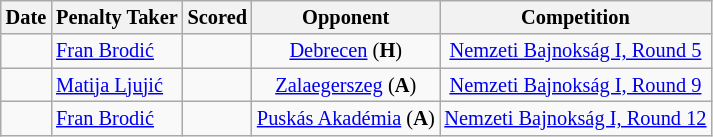<table class="wikitable sortable sticky-header zebra" style="text-align:center; font-size:85%;">
<tr>
<th>Date</th>
<th>Penalty Taker</th>
<th>Scored</th>
<th>Opponent</th>
<th>Competition</th>
</tr>
<tr>
<td></td>
<td align="left"> <a href='#'>Fran Brodić</a></td>
<td></td>
<td><a href='#'>Debrecen</a> (<strong>H</strong>)</td>
<td><a href='#'>Nemzeti Bajnokság I, Round 5</a></td>
</tr>
<tr>
<td></td>
<td align="left"> <a href='#'>Matija Ljujić</a></td>
<td></td>
<td><a href='#'>Zalaegerszeg</a> (<strong>A</strong>)</td>
<td><a href='#'>Nemzeti Bajnokság I, Round 9</a></td>
</tr>
<tr>
<td></td>
<td align="left"> <a href='#'>Fran Brodić</a></td>
<td></td>
<td><a href='#'>Puskás Akadémia</a> (<strong>A</strong>)</td>
<td><a href='#'>Nemzeti Bajnokság I, Round 12</a></td>
</tr>
</table>
